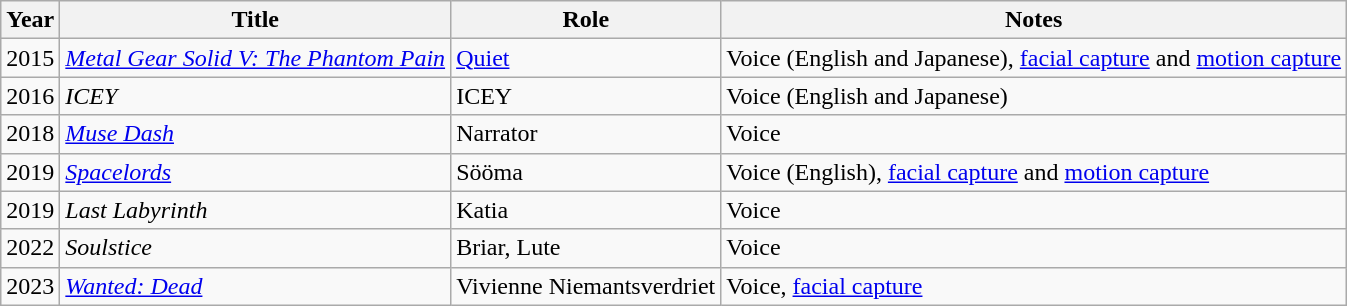<table class="wikitable">
<tr>
<th>Year</th>
<th>Title</th>
<th>Role</th>
<th>Notes</th>
</tr>
<tr>
<td>2015</td>
<td><em><a href='#'>Metal Gear Solid V: The Phantom Pain</a></em></td>
<td><a href='#'>Quiet</a></td>
<td>Voice (English and Japanese), <a href='#'>facial capture</a> and <a href='#'>motion capture</a></td>
</tr>
<tr>
<td>2016</td>
<td><em>ICEY</em></td>
<td>ICEY</td>
<td>Voice (English and Japanese)</td>
</tr>
<tr>
<td>2018</td>
<td><em><a href='#'>Muse Dash</a></em></td>
<td>Narrator</td>
<td>Voice</td>
</tr>
<tr>
<td>2019</td>
<td><em><a href='#'>Spacelords</a></em></td>
<td>Sööma</td>
<td>Voice (English), <a href='#'>facial capture</a> and <a href='#'>motion capture</a></td>
</tr>
<tr>
<td>2019</td>
<td><em>Last Labyrinth</em></td>
<td>Katia</td>
<td>Voice</td>
</tr>
<tr>
<td>2022</td>
<td><em>Soulstice</em></td>
<td>Briar, Lute</td>
<td>Voice</td>
</tr>
<tr>
<td>2023</td>
<td><em><a href='#'>Wanted: Dead</a></em></td>
<td>Vivienne Niemantsverdriet</td>
<td>Voice, <a href='#'>facial capture</a></td>
</tr>
</table>
